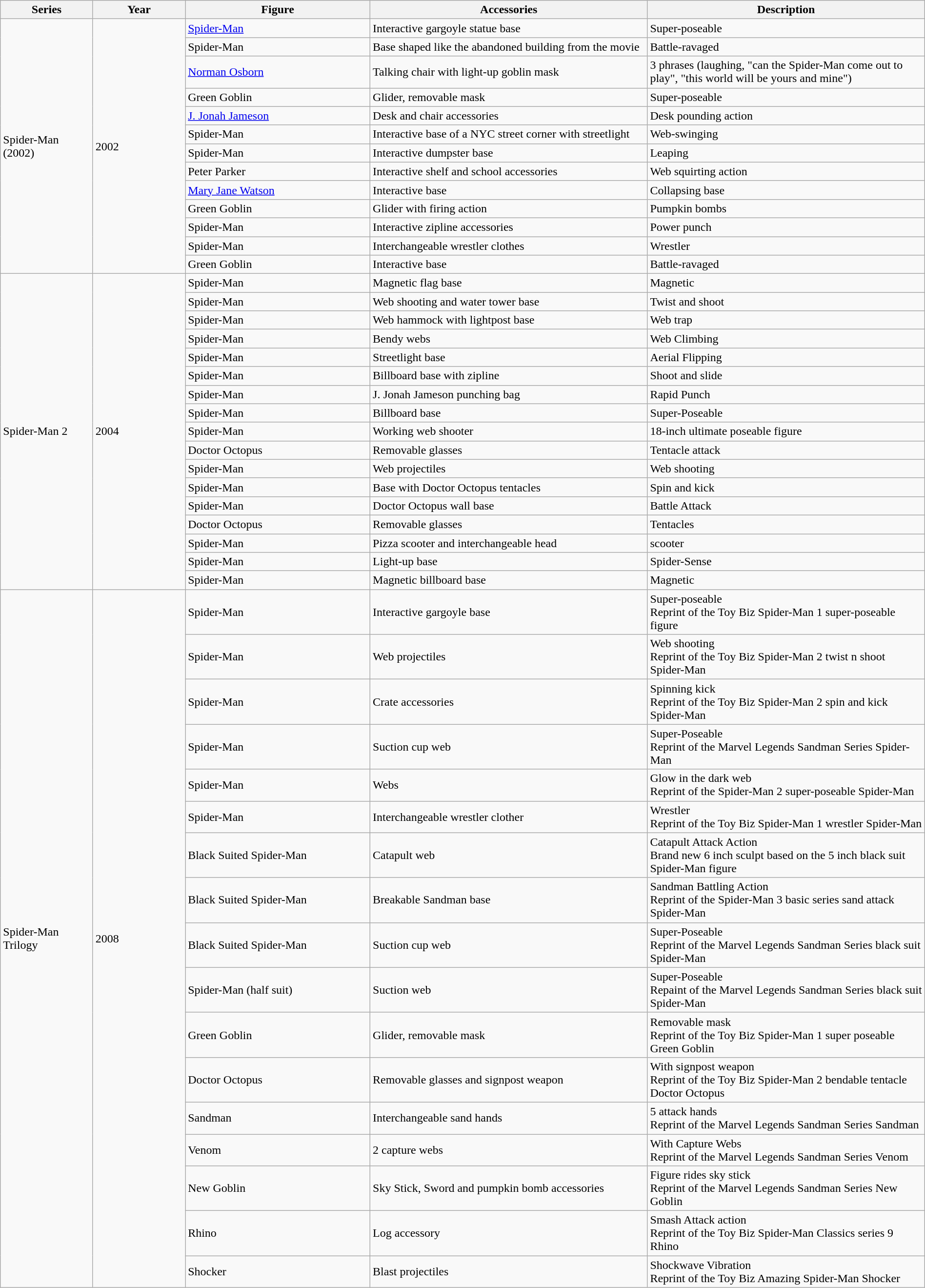<table class="wikitable" width="100%">
<tr>
<th width=10%>Series</th>
<th width=10%>Year</th>
<th width=20%>Figure</th>
<th width=30%>Accessories</th>
<th width=30%>Description</th>
</tr>
<tr>
<td rowspan=13>Spider-Man (2002)</td>
<td rowspan=13>2002</td>
<td><a href='#'>Spider-Man</a></td>
<td>Interactive gargoyle statue base</td>
<td>Super-poseable</td>
</tr>
<tr>
<td>Spider-Man</td>
<td>Base shaped like the abandoned building from the movie</td>
<td>Battle-ravaged</td>
</tr>
<tr>
<td><a href='#'>Norman Osborn</a></td>
<td>Talking chair with light-up goblin mask</td>
<td>3 phrases (laughing, "can the Spider-Man come out to play", "this world will be yours and mine")</td>
</tr>
<tr>
<td>Green Goblin</td>
<td>Glider, removable mask</td>
<td>Super-poseable</td>
</tr>
<tr>
<td><a href='#'>J. Jonah Jameson</a></td>
<td>Desk and chair accessories</td>
<td>Desk pounding action</td>
</tr>
<tr>
<td>Spider-Man</td>
<td>Interactive base of a NYC street corner with streetlight</td>
<td>Web-swinging</td>
</tr>
<tr>
<td>Spider-Man</td>
<td>Interactive dumpster base</td>
<td>Leaping</td>
</tr>
<tr>
<td>Peter Parker</td>
<td>Interactive shelf and school accessories</td>
<td>Web squirting action</td>
</tr>
<tr>
<td><a href='#'>Mary Jane Watson</a></td>
<td>Interactive base</td>
<td>Collapsing base</td>
</tr>
<tr>
<td>Green Goblin</td>
<td>Glider with firing action</td>
<td>Pumpkin bombs</td>
</tr>
<tr>
<td>Spider-Man</td>
<td>Interactive zipline accessories</td>
<td>Power punch</td>
</tr>
<tr>
<td>Spider-Man</td>
<td>Interchangeable wrestler clothes</td>
<td>Wrestler</td>
</tr>
<tr>
<td>Green Goblin</td>
<td>Interactive base</td>
<td>Battle-ravaged</td>
</tr>
<tr>
<td rowspan=17>Spider-Man 2</td>
<td rowspan=17>2004</td>
<td>Spider-Man</td>
<td>Magnetic flag base</td>
<td>Magnetic</td>
</tr>
<tr>
<td>Spider-Man</td>
<td>Web shooting and water tower base</td>
<td>Twist and shoot</td>
</tr>
<tr>
<td>Spider-Man</td>
<td>Web hammock with lightpost base</td>
<td>Web trap</td>
</tr>
<tr>
<td>Spider-Man</td>
<td>Bendy webs</td>
<td>Web Climbing</td>
</tr>
<tr>
<td>Spider-Man</td>
<td>Streetlight base</td>
<td>Aerial Flipping</td>
</tr>
<tr>
<td>Spider-Man</td>
<td>Billboard base with zipline</td>
<td>Shoot and slide</td>
</tr>
<tr>
<td>Spider-Man</td>
<td>J. Jonah Jameson punching bag</td>
<td>Rapid Punch</td>
</tr>
<tr>
<td>Spider-Man</td>
<td>Billboard base</td>
<td>Super-Poseable</td>
</tr>
<tr>
<td>Spider-Man</td>
<td>Working web shooter</td>
<td>18-inch ultimate poseable figure</td>
</tr>
<tr>
<td>Doctor Octopus</td>
<td>Removable glasses</td>
<td>Tentacle attack</td>
</tr>
<tr>
<td>Spider-Man</td>
<td>Web projectiles</td>
<td>Web shooting</td>
</tr>
<tr>
<td>Spider-Man</td>
<td>Base with Doctor Octopus tentacles</td>
<td>Spin and kick</td>
</tr>
<tr>
<td>Spider-Man</td>
<td>Doctor Octopus wall base</td>
<td>Battle Attack</td>
</tr>
<tr>
<td>Doctor Octopus</td>
<td>Removable glasses</td>
<td>Tentacles</td>
</tr>
<tr>
<td>Spider-Man</td>
<td>Pizza scooter and interchangeable head</td>
<td>scooter</td>
</tr>
<tr>
<td>Spider-Man</td>
<td>Light-up base</td>
<td>Spider-Sense</td>
</tr>
<tr>
<td>Spider-Man</td>
<td>Magnetic billboard base</td>
<td>Magnetic</td>
</tr>
<tr>
<td rowspan=17>Spider-Man Trilogy</td>
<td rowspan=17>2008</td>
<td>Spider-Man</td>
<td>Interactive gargoyle base</td>
<td>Super-poseable<br>Reprint of the Toy Biz Spider-Man 1 super-poseable figure</td>
</tr>
<tr>
<td>Spider-Man</td>
<td>Web projectiles</td>
<td>Web shooting<br>Reprint of the Toy Biz Spider-Man 2 twist n shoot Spider-Man</td>
</tr>
<tr>
<td>Spider-Man</td>
<td>Crate accessories</td>
<td>Spinning kick<br>Reprint of the Toy Biz Spider-Man 2 spin and kick Spider-Man</td>
</tr>
<tr>
<td>Spider-Man</td>
<td>Suction cup web</td>
<td>Super-Poseable<br>Reprint of the Marvel Legends Sandman Series Spider-Man</td>
</tr>
<tr>
<td>Spider-Man</td>
<td>Webs</td>
<td>Glow in the dark web<br>Reprint of the Spider-Man 2 super-poseable Spider-Man</td>
</tr>
<tr>
<td>Spider-Man</td>
<td>Interchangeable wrestler clother</td>
<td>Wrestler<br>Reprint of the Toy Biz Spider-Man 1 wrestler Spider-Man</td>
</tr>
<tr>
<td>Black Suited Spider-Man</td>
<td>Catapult web</td>
<td>Catapult Attack Action<br>Brand new 6 inch sculpt based on the 5 inch black suit Spider-Man figure</td>
</tr>
<tr>
<td>Black Suited Spider-Man</td>
<td>Breakable Sandman base</td>
<td>Sandman Battling Action<br>Reprint of the Spider-Man 3 basic series sand attack Spider-Man</td>
</tr>
<tr>
<td>Black Suited Spider-Man</td>
<td>Suction cup web</td>
<td>Super-Poseable<br>Reprint of the Marvel Legends Sandman Series black suit Spider-Man</td>
</tr>
<tr>
<td>Spider-Man (half suit)</td>
<td>Suction web</td>
<td>Super-Poseable<br>Repaint of the Marvel Legends Sandman Series black suit Spider-Man</td>
</tr>
<tr>
<td>Green Goblin</td>
<td>Glider, removable mask</td>
<td>Removable mask<br>Reprint of the Toy Biz Spider-Man 1 super poseable Green Goblin</td>
</tr>
<tr>
<td>Doctor Octopus</td>
<td>Removable glasses and signpost weapon</td>
<td>With signpost weapon<br>Reprint of the Toy Biz Spider-Man 2 bendable tentacle Doctor Octopus</td>
</tr>
<tr>
<td>Sandman</td>
<td>Interchangeable sand hands</td>
<td>5 attack hands<br>Reprint of the Marvel Legends Sandman Series Sandman</td>
</tr>
<tr>
<td>Venom</td>
<td>2 capture webs</td>
<td>With Capture Webs<br>Reprint of the Marvel Legends Sandman Series Venom</td>
</tr>
<tr>
<td>New Goblin</td>
<td>Sky Stick, Sword and pumpkin bomb accessories</td>
<td>Figure rides sky stick<br>Reprint of the Marvel Legends Sandman Series New Goblin</td>
</tr>
<tr>
<td>Rhino</td>
<td>Log accessory</td>
<td>Smash Attack action<br>Reprint of the Toy Biz Spider-Man Classics series 9 Rhino</td>
</tr>
<tr>
<td>Shocker</td>
<td>Blast projectiles</td>
<td>Shockwave Vibration<br>Reprint of the Toy Biz Amazing Spider-Man Shocker</td>
</tr>
</table>
